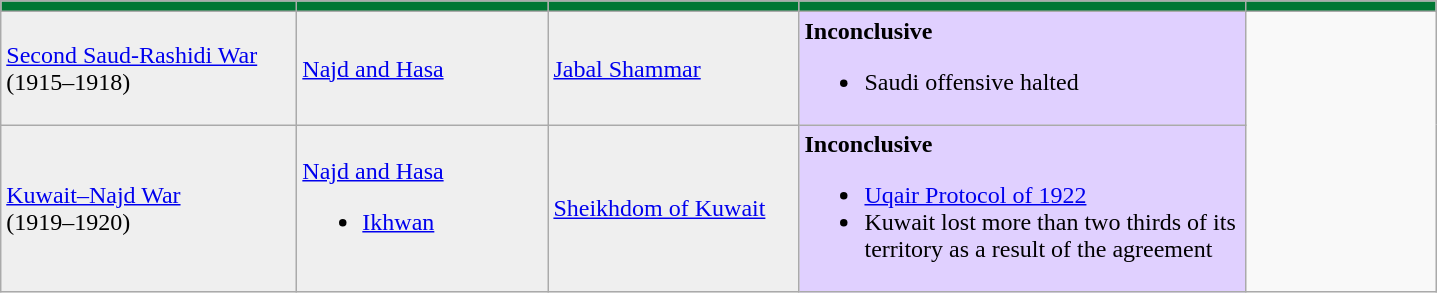<table class="wikitable">
<tr>
<th style="background:#007733" width="190"></th>
<th style="background:#007733" width="160"></th>
<th style="background:#007733" width="160"></th>
<th style="background:#007733" width="290"></th>
<th style="background:#007733" width="120"></th>
</tr>
<tr>
<td style="background:#efefef"><a href='#'>Second Saud-Rashidi War</a><br>(1915–1918)</td>
<td style="background:#efefef"> <a href='#'>Najd and Hasa</a></td>
<td style="background:#efefef"> <a href='#'>Jabal Shammar</a></td>
<td style="background:#E0D0FF"><strong>Inconclusive</strong><br><ul><li>Saudi offensive halted</li></ul></td>
<td rowspan="2"></td>
</tr>
<tr>
<td style="background:#efefef"><a href='#'>Kuwait–Najd War</a><br>(1919–1920)</td>
<td style="background:#efefef"> <a href='#'>Najd and Hasa</a><br><ul><li> <a href='#'>Ikhwan</a></li></ul></td>
<td style="background:#efefef"> <a href='#'>Sheikhdom of Kuwait</a></td>
<td style="background:#E0D0FF"><strong>Inconclusive</strong><br><ul><li><a href='#'>Uqair Protocol of 1922</a></li><li>Kuwait lost more than two thirds of its territory as a result of the agreement</li></ul></td>
</tr>
</table>
